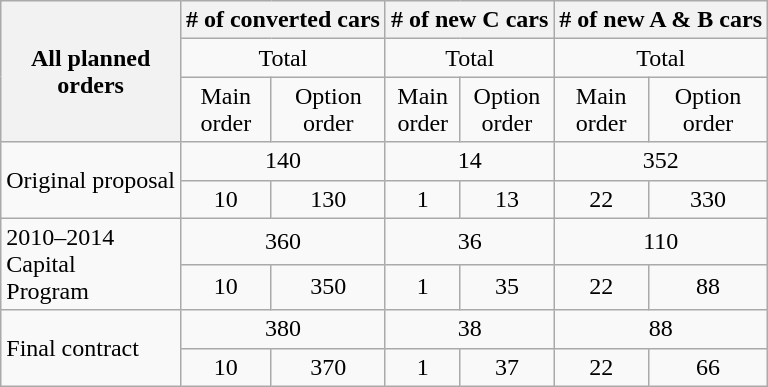<table class="wikitable">
<tr>
<th rowspan=3>All planned<br>orders</th>
<th colspan=2># of converted cars</th>
<th colspan=2># of new C cars</th>
<th colspan=2># of new A & B cars</th>
</tr>
<tr style="text-align:center;">
<td colspan="2">Total</td>
<td colspan="2">Total</td>
<td colspan="2">Total</td>
</tr>
<tr>
<td align=center>Main<br>order</td>
<td align=center>Option<br>order</td>
<td align=center>Main<br>order</td>
<td align=center>Option<br>order</td>
<td align=center>Main<br>order</td>
<td align=center>Option<br>order</td>
</tr>
<tr>
<td rowspan=2>Original proposal</td>
<td style="text-align:center;" colspan="2">140</td>
<td style="text-align:center;" colspan="2">14</td>
<td style="text-align:center;" colspan="2">352</td>
</tr>
<tr>
<td align=center>10</td>
<td align=center>130</td>
<td align=center>1</td>
<td align=center>13</td>
<td align=center>22</td>
<td align=center>330</td>
</tr>
<tr>
<td rowspan=2>2010–2014<br>Capital<br>Program</td>
<td style="text-align:center;" colspan="2">360</td>
<td style="text-align:center;" colspan="2">36</td>
<td style="text-align:center;" colspan="2">110</td>
</tr>
<tr>
<td align=center>10</td>
<td align=center>350</td>
<td align=center>1</td>
<td align=center>35</td>
<td align=center>22</td>
<td align=center>88</td>
</tr>
<tr>
<td rowspan=2>Final contract</td>
<td style="text-align:center;" colspan="2">380</td>
<td style="text-align:center;" colspan="2">38</td>
<td style="text-align:center;" colspan="2">88</td>
</tr>
<tr>
<td align=center>10</td>
<td align=center>370</td>
<td align=center>1</td>
<td align=center>37</td>
<td align=center>22</td>
<td align=center>66</td>
</tr>
</table>
